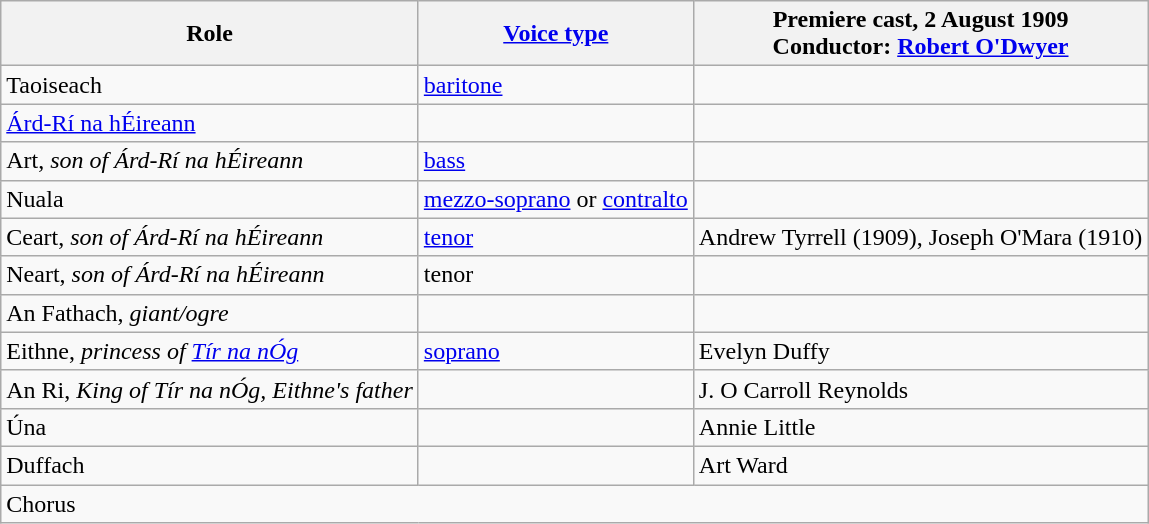<table class=wikitable>
<tr>
<th>Role</th>
<th><a href='#'>Voice type</a></th>
<th>Premiere cast, 2 August 1909<br>Conductor: <a href='#'>Robert O'Dwyer</a></th>
</tr>
<tr>
<td>Taoiseach</td>
<td><a href='#'>baritone</a></td>
<td></td>
</tr>
<tr>
<td><a href='#'>Árd-Rí na hÉireann</a></td>
<td></td>
<td></td>
</tr>
<tr>
<td>Art, <em>son of Árd-Rí na hÉireann</em></td>
<td><a href='#'>bass</a></td>
<td></td>
</tr>
<tr>
<td>Nuala</td>
<td><a href='#'>mezzo-soprano</a> or <a href='#'>contralto</a></td>
<td></td>
</tr>
<tr>
<td>Ceart, <em>son of Árd-Rí na hÉireann</em></td>
<td><a href='#'>tenor</a></td>
<td>Andrew Tyrrell (1909), Joseph O'Mara (1910)</td>
</tr>
<tr>
<td>Neart, <em>son of Árd-Rí na hÉireann</em></td>
<td>tenor</td>
<td></td>
</tr>
<tr>
<td>An Fathach, <em>giant/ogre</em></td>
<td></td>
<td></td>
</tr>
<tr>
<td>Eithne, <em>princess of <a href='#'>Tír na nÓg</a></em></td>
<td><a href='#'>soprano</a></td>
<td>Evelyn Duffy</td>
</tr>
<tr>
<td>An Ri, <em>King of Tír na nÓg, Eithne's father</em></td>
<td></td>
<td>J. O Carroll Reynolds</td>
</tr>
<tr>
<td>Úna</td>
<td></td>
<td>Annie Little</td>
</tr>
<tr>
<td>Duffach</td>
<td></td>
<td>Art Ward</td>
</tr>
<tr>
<td colspan=3>Chorus</td>
</tr>
</table>
